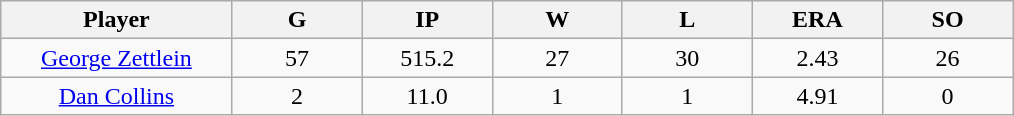<table class="wikitable sortable">
<tr>
<th bgcolor="#DDDDFF" width="16%">Player</th>
<th bgcolor="#DDDDFF" width="9%">G</th>
<th bgcolor="#DDDDFF" width="9%">IP</th>
<th bgcolor="#DDDDFF" width="9%">W</th>
<th bgcolor="#DDDDFF" width="9%">L</th>
<th bgcolor="#DDDDFF" width="9%">ERA</th>
<th bgcolor="#DDDDFF" width="9%">SO</th>
</tr>
<tr align=center>
<td><a href='#'>George Zettlein</a></td>
<td>57</td>
<td>515.2</td>
<td>27</td>
<td>30</td>
<td>2.43</td>
<td>26</td>
</tr>
<tr align=center>
<td><a href='#'>Dan Collins</a></td>
<td>2</td>
<td>11.0</td>
<td>1</td>
<td>1</td>
<td>4.91</td>
<td>0</td>
</tr>
</table>
